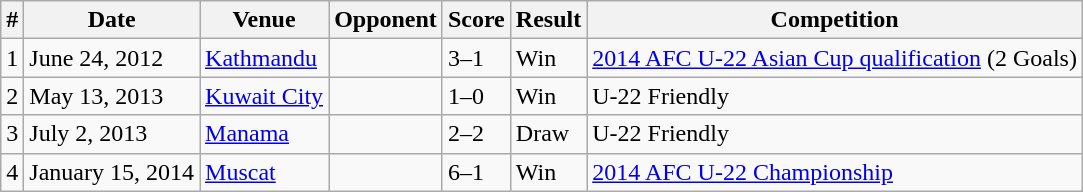<table class="wikitable">
<tr>
<th>#</th>
<th>Date</th>
<th>Venue</th>
<th>Opponent</th>
<th>Score</th>
<th>Result</th>
<th>Competition</th>
</tr>
<tr>
<td>1</td>
<td>June 24, 2012</td>
<td><a href='#'>Kathmandu</a></td>
<td></td>
<td>3–1</td>
<td>Win</td>
<td><a href='#'>2014 AFC U-22 Asian Cup qualification</a> (2 Goals)</td>
</tr>
<tr>
<td>2</td>
<td>May 13, 2013</td>
<td><a href='#'>Kuwait City</a></td>
<td></td>
<td>1–0</td>
<td>Win</td>
<td>U-22 Friendly</td>
</tr>
<tr>
<td>3</td>
<td>July 2, 2013</td>
<td><a href='#'>Manama</a></td>
<td></td>
<td>2–2</td>
<td>Draw</td>
<td>U-22 Friendly</td>
</tr>
<tr>
<td>4</td>
<td>January 15, 2014</td>
<td><a href='#'>Muscat</a></td>
<td></td>
<td>6–1</td>
<td>Win</td>
<td><a href='#'>2014 AFC U-22 Championship</a></td>
</tr>
</table>
